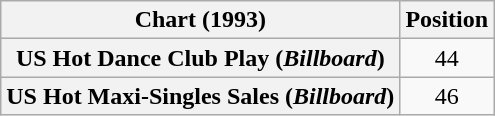<table class="wikitable plainrowheaders">
<tr>
<th scope="col">Chart (1993)</th>
<th scope="col">Position</th>
</tr>
<tr>
<th scope="row">US Hot Dance Club Play (<em>Billboard</em>)</th>
<td style="text-align:center;">44</td>
</tr>
<tr>
<th scope="row">US Hot Maxi-Singles Sales (<em>Billboard</em>)</th>
<td style="text-align:center;">46</td>
</tr>
</table>
